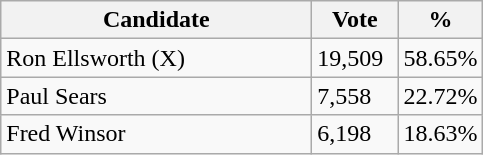<table class="wikitable">
<tr>
<th bgcolor="#DDDDFF" width="200px">Candidate</th>
<th bgcolor="#DDDDFF" width="50px">Vote</th>
<th bgcolor="#DDDDFF" width="30px">%</th>
</tr>
<tr>
<td>Ron Ellsworth (X)</td>
<td>19,509</td>
<td>58.65%</td>
</tr>
<tr>
<td>Paul Sears</td>
<td>7,558</td>
<td>22.72%</td>
</tr>
<tr>
<td>Fred Winsor</td>
<td>6,198</td>
<td>18.63%</td>
</tr>
</table>
